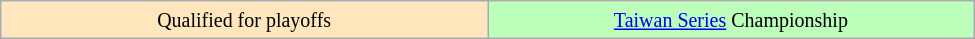<table class="wikitable" width = 650>
<tr>
<td width = 33% align="center" bgcolor="#FFE6BD"><small>Qualified for playoffs</small></td>
<td width = 33% align="center" bgcolor="#bbffbb"><small><a href='#'>Taiwan Series</a> Championship</small></td>
</tr>
</table>
